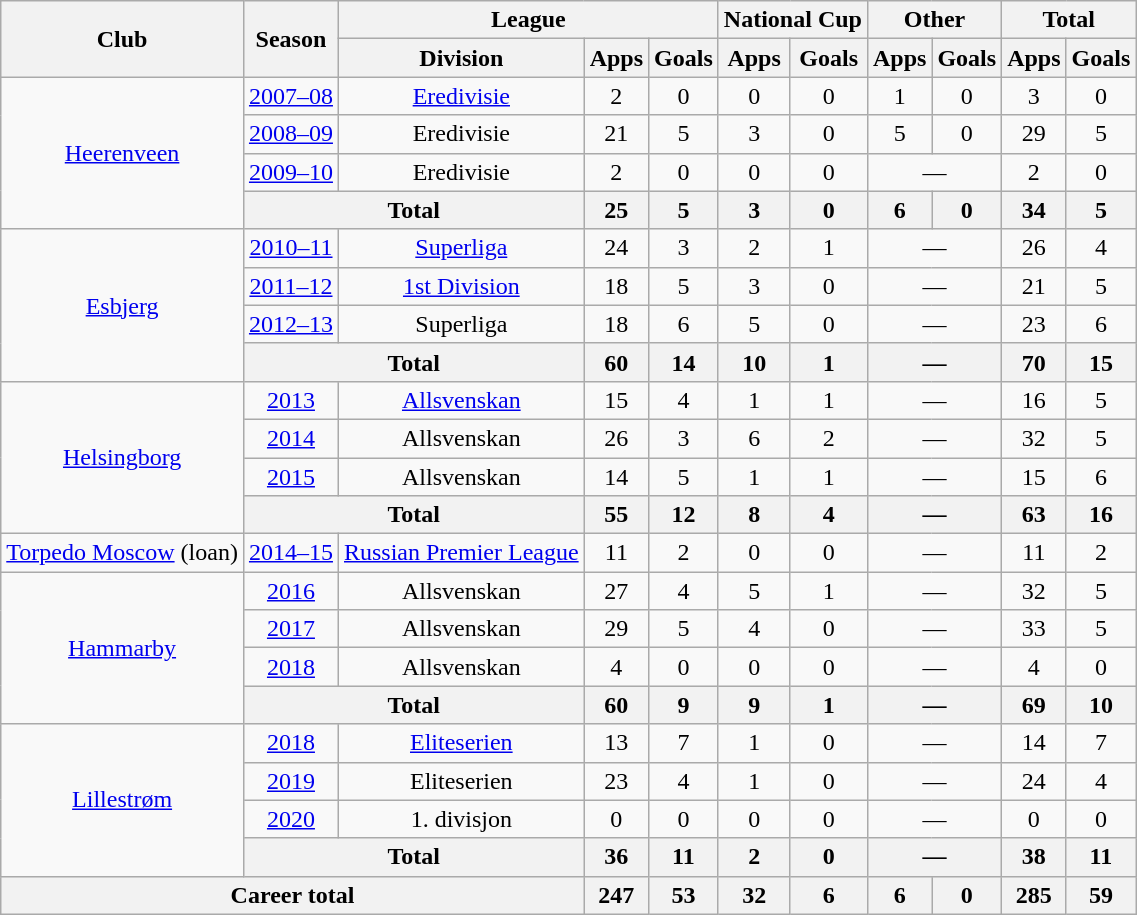<table class="wikitable" style="text-align: center;">
<tr>
<th rowspan=2>Club</th>
<th rowspan=2>Season</th>
<th colspan=3>League</th>
<th colspan=2>National Cup</th>
<th colspan=2>Other</th>
<th colspan=2>Total</th>
</tr>
<tr>
<th>Division</th>
<th>Apps</th>
<th>Goals</th>
<th>Apps</th>
<th>Goals</th>
<th>Apps</th>
<th>Goals</th>
<th>Apps</th>
<th>Goals</th>
</tr>
<tr>
<td rowspan=4><a href='#'>Heerenveen</a></td>
<td><a href='#'>2007–08</a></td>
<td><a href='#'>Eredivisie</a></td>
<td>2</td>
<td>0</td>
<td>0</td>
<td>0</td>
<td>1</td>
<td>0</td>
<td>3</td>
<td>0</td>
</tr>
<tr>
<td><a href='#'>2008–09</a></td>
<td>Eredivisie</td>
<td>21</td>
<td>5</td>
<td>3</td>
<td>0</td>
<td>5</td>
<td>0</td>
<td>29</td>
<td>5</td>
</tr>
<tr>
<td><a href='#'>2009–10</a></td>
<td>Eredivisie</td>
<td>2</td>
<td>0</td>
<td>0</td>
<td>0</td>
<td colspan=2>—</td>
<td>2</td>
<td>0</td>
</tr>
<tr>
<th colspan=2>Total</th>
<th>25</th>
<th>5</th>
<th>3</th>
<th>0</th>
<th>6</th>
<th>0</th>
<th>34</th>
<th>5</th>
</tr>
<tr>
<td rowspan=4><a href='#'>Esbjerg</a></td>
<td><a href='#'>2010–11</a></td>
<td><a href='#'>Superliga</a></td>
<td>24</td>
<td>3</td>
<td>2</td>
<td>1</td>
<td colspan=2>—</td>
<td>26</td>
<td>4</td>
</tr>
<tr>
<td><a href='#'>2011–12</a></td>
<td><a href='#'>1st Division</a></td>
<td>18</td>
<td>5</td>
<td>3</td>
<td>0</td>
<td colspan=2>—</td>
<td>21</td>
<td>5</td>
</tr>
<tr>
<td><a href='#'>2012–13</a></td>
<td>Superliga</td>
<td>18</td>
<td>6</td>
<td>5</td>
<td>0</td>
<td colspan=2>—</td>
<td>23</td>
<td>6</td>
</tr>
<tr>
<th colspan=2>Total</th>
<th>60</th>
<th>14</th>
<th>10</th>
<th>1</th>
<th colspan=2>—</th>
<th>70</th>
<th>15</th>
</tr>
<tr>
<td rowspan=4><a href='#'>Helsingborg</a></td>
<td><a href='#'>2013</a></td>
<td><a href='#'>Allsvenskan</a></td>
<td>15</td>
<td>4</td>
<td>1</td>
<td>1</td>
<td colspan=2>—</td>
<td>16</td>
<td>5</td>
</tr>
<tr>
<td><a href='#'>2014</a></td>
<td>Allsvenskan</td>
<td>26</td>
<td>3</td>
<td>6</td>
<td>2</td>
<td colspan=2>—</td>
<td>32</td>
<td>5</td>
</tr>
<tr>
<td><a href='#'>2015</a></td>
<td>Allsvenskan</td>
<td>14</td>
<td>5</td>
<td>1</td>
<td>1</td>
<td colspan=2>—</td>
<td>15</td>
<td>6</td>
</tr>
<tr>
<th colspan=2>Total</th>
<th>55</th>
<th>12</th>
<th>8</th>
<th>4</th>
<th colspan=2>—</th>
<th>63</th>
<th>16</th>
</tr>
<tr>
<td><a href='#'>Torpedo Moscow</a> (loan)</td>
<td><a href='#'>2014–15</a></td>
<td><a href='#'>Russian Premier League</a></td>
<td>11</td>
<td>2</td>
<td>0</td>
<td>0</td>
<td colspan=2>—</td>
<td>11</td>
<td>2</td>
</tr>
<tr>
<td rowspan=4><a href='#'>Hammarby</a></td>
<td><a href='#'>2016</a></td>
<td>Allsvenskan</td>
<td>27</td>
<td>4</td>
<td>5</td>
<td>1</td>
<td colspan=2>—</td>
<td>32</td>
<td>5</td>
</tr>
<tr>
<td><a href='#'>2017</a></td>
<td>Allsvenskan</td>
<td>29</td>
<td>5</td>
<td>4</td>
<td>0</td>
<td colspan=2>—</td>
<td>33</td>
<td>5</td>
</tr>
<tr>
<td><a href='#'>2018</a></td>
<td>Allsvenskan</td>
<td>4</td>
<td>0</td>
<td>0</td>
<td>0</td>
<td colspan=2>—</td>
<td>4</td>
<td>0</td>
</tr>
<tr>
<th colspan=2>Total</th>
<th>60</th>
<th>9</th>
<th>9</th>
<th>1</th>
<th colspan=2>—</th>
<th>69</th>
<th>10</th>
</tr>
<tr>
<td rowspan=4><a href='#'>Lillestrøm</a></td>
<td><a href='#'>2018</a></td>
<td><a href='#'>Eliteserien</a></td>
<td>13</td>
<td>7</td>
<td>1</td>
<td>0</td>
<td colspan=2>—</td>
<td>14</td>
<td>7</td>
</tr>
<tr>
<td><a href='#'>2019</a></td>
<td>Eliteserien</td>
<td>23</td>
<td>4</td>
<td>1</td>
<td>0</td>
<td colspan=2>—</td>
<td>24</td>
<td>4</td>
</tr>
<tr>
<td><a href='#'>2020</a></td>
<td>1. divisjon</td>
<td>0</td>
<td>0</td>
<td>0</td>
<td>0</td>
<td colspan=2>—</td>
<td>0</td>
<td>0</td>
</tr>
<tr>
<th colspan=2>Total</th>
<th>36</th>
<th>11</th>
<th>2</th>
<th>0</th>
<th colspan=2>—</th>
<th>38</th>
<th>11</th>
</tr>
<tr>
<th colspan=3>Career total</th>
<th>247</th>
<th>53</th>
<th>32</th>
<th>6</th>
<th>6</th>
<th>0</th>
<th>285</th>
<th>59</th>
</tr>
</table>
